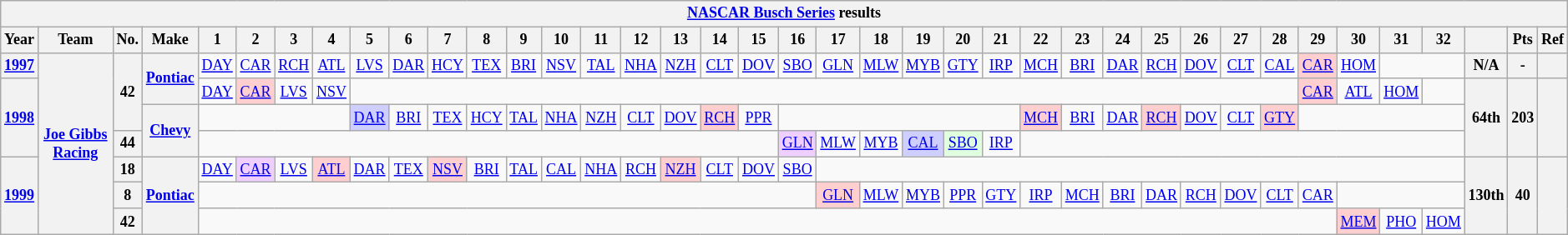<table class="wikitable" style="text-align:center; font-size:75%">
<tr>
<th colspan=42><a href='#'>NASCAR Busch Series</a> results</th>
</tr>
<tr>
<th>Year</th>
<th>Team</th>
<th>No.</th>
<th>Make</th>
<th>1</th>
<th>2</th>
<th>3</th>
<th>4</th>
<th>5</th>
<th>6</th>
<th>7</th>
<th>8</th>
<th>9</th>
<th>10</th>
<th>11</th>
<th>12</th>
<th>13</th>
<th>14</th>
<th>15</th>
<th>16</th>
<th>17</th>
<th>18</th>
<th>19</th>
<th>20</th>
<th>21</th>
<th>22</th>
<th>23</th>
<th>24</th>
<th>25</th>
<th>26</th>
<th>27</th>
<th>28</th>
<th>29</th>
<th>30</th>
<th>31</th>
<th>32</th>
<th></th>
<th>Pts</th>
<th>Ref</th>
</tr>
<tr>
<th><a href='#'>1997</a></th>
<th rowspan=7><a href='#'>Joe Gibbs Racing</a></th>
<th rowspan=3>42</th>
<th rowspan=2><a href='#'>Pontiac</a></th>
<td><a href='#'>DAY</a></td>
<td><a href='#'>CAR</a></td>
<td><a href='#'>RCH</a></td>
<td><a href='#'>ATL</a></td>
<td><a href='#'>LVS</a></td>
<td><a href='#'>DAR</a></td>
<td><a href='#'>HCY</a></td>
<td><a href='#'>TEX</a></td>
<td><a href='#'>BRI</a></td>
<td><a href='#'>NSV</a></td>
<td><a href='#'>TAL</a></td>
<td><a href='#'>NHA</a></td>
<td><a href='#'>NZH</a></td>
<td><a href='#'>CLT</a></td>
<td><a href='#'>DOV</a></td>
<td><a href='#'>SBO</a></td>
<td><a href='#'>GLN</a></td>
<td><a href='#'>MLW</a></td>
<td><a href='#'>MYB</a></td>
<td><a href='#'>GTY</a></td>
<td><a href='#'>IRP</a></td>
<td><a href='#'>MCH</a></td>
<td><a href='#'>BRI</a></td>
<td><a href='#'>DAR</a></td>
<td><a href='#'>RCH</a></td>
<td><a href='#'>DOV</a></td>
<td><a href='#'>CLT</a></td>
<td><a href='#'>CAL</a></td>
<td style="background:#FFCFCF;"><a href='#'>CAR</a><br></td>
<td><a href='#'>HOM</a></td>
<td colspan=2></td>
<th>N/A</th>
<th>-</th>
<th></th>
</tr>
<tr>
<th rowspan=3><a href='#'>1998</a></th>
<td><a href='#'>DAY</a></td>
<td style="background:#FFCFCF;"><a href='#'>CAR</a><br></td>
<td><a href='#'>LVS</a></td>
<td><a href='#'>NSV</a></td>
<td colspan=24></td>
<td style="background:#FFCFCF;"><a href='#'>CAR</a><br></td>
<td><a href='#'>ATL</a></td>
<td><a href='#'>HOM</a></td>
<td></td>
<th rowspan=3>64th</th>
<th rowspan=3>203</th>
<th rowspan=3></th>
</tr>
<tr>
<th rowspan=2><a href='#'>Chevy</a></th>
<td colspan=4></td>
<td style="background:#CFCFFF;"><a href='#'>DAR</a><br></td>
<td><a href='#'>BRI</a></td>
<td><a href='#'>TEX</a></td>
<td><a href='#'>HCY</a></td>
<td><a href='#'>TAL</a></td>
<td><a href='#'>NHA</a></td>
<td><a href='#'>NZH</a></td>
<td><a href='#'>CLT</a></td>
<td><a href='#'>DOV</a></td>
<td style="background:#FFCFCF;"><a href='#'>RCH</a><br></td>
<td><a href='#'>PPR</a></td>
<td colspan=6></td>
<td style="background:#FFCFCF;"><a href='#'>MCH</a><br></td>
<td><a href='#'>BRI</a></td>
<td><a href='#'>DAR</a></td>
<td style="background:#FFCFCF;"><a href='#'>RCH</a><br></td>
<td><a href='#'>DOV</a></td>
<td><a href='#'>CLT</a></td>
<td style="background:#FFCFCF;"><a href='#'>GTY</a><br></td>
<td colspan=4></td>
</tr>
<tr>
<th>44</th>
<td colspan=15></td>
<td style="background:#EFCFFF;"><a href='#'>GLN</a><br></td>
<td><a href='#'>MLW</a></td>
<td><a href='#'>MYB</a></td>
<td style="background:#CFCFFF;"><a href='#'>CAL</a><br></td>
<td style="background:#DFFFDF;"><a href='#'>SBO</a><br></td>
<td><a href='#'>IRP</a></td>
<td colspan=11></td>
</tr>
<tr>
<th rowspan=3><a href='#'>1999</a></th>
<th>18</th>
<th rowspan=3><a href='#'>Pontiac</a></th>
<td><a href='#'>DAY</a></td>
<td style="background:#EFCFFF;"><a href='#'>CAR</a><br></td>
<td><a href='#'>LVS</a></td>
<td style="background:#FFCFCF;"><a href='#'>ATL</a><br></td>
<td><a href='#'>DAR</a></td>
<td><a href='#'>TEX</a></td>
<td style="background:#FFCFCF;"><a href='#'>NSV</a><br></td>
<td><a href='#'>BRI</a></td>
<td><a href='#'>TAL</a></td>
<td><a href='#'>CAL</a></td>
<td><a href='#'>NHA</a></td>
<td><a href='#'>RCH</a></td>
<td style="background:#FFCFCF;"><a href='#'>NZH</a><br></td>
<td><a href='#'>CLT</a></td>
<td><a href='#'>DOV</a></td>
<td><a href='#'>SBO</a></td>
<td colspan=16></td>
<th rowspan=3>130th</th>
<th rowspan=3>40</th>
<th rowspan=3></th>
</tr>
<tr>
<th>8</th>
<td colspan=16></td>
<td style="background:#FFCFCF;"><a href='#'>GLN</a><br></td>
<td><a href='#'>MLW</a></td>
<td><a href='#'>MYB</a></td>
<td><a href='#'>PPR</a></td>
<td><a href='#'>GTY</a></td>
<td><a href='#'>IRP</a></td>
<td><a href='#'>MCH</a></td>
<td><a href='#'>BRI</a></td>
<td><a href='#'>DAR</a></td>
<td><a href='#'>RCH</a></td>
<td><a href='#'>DOV</a></td>
<td><a href='#'>CLT</a></td>
<td><a href='#'>CAR</a></td>
<td colspan=3></td>
</tr>
<tr>
<th>42</th>
<td colspan=29></td>
<td style="background:#FFCFCF;"><a href='#'>MEM</a><br></td>
<td><a href='#'>PHO</a></td>
<td><a href='#'>HOM</a></td>
</tr>
</table>
